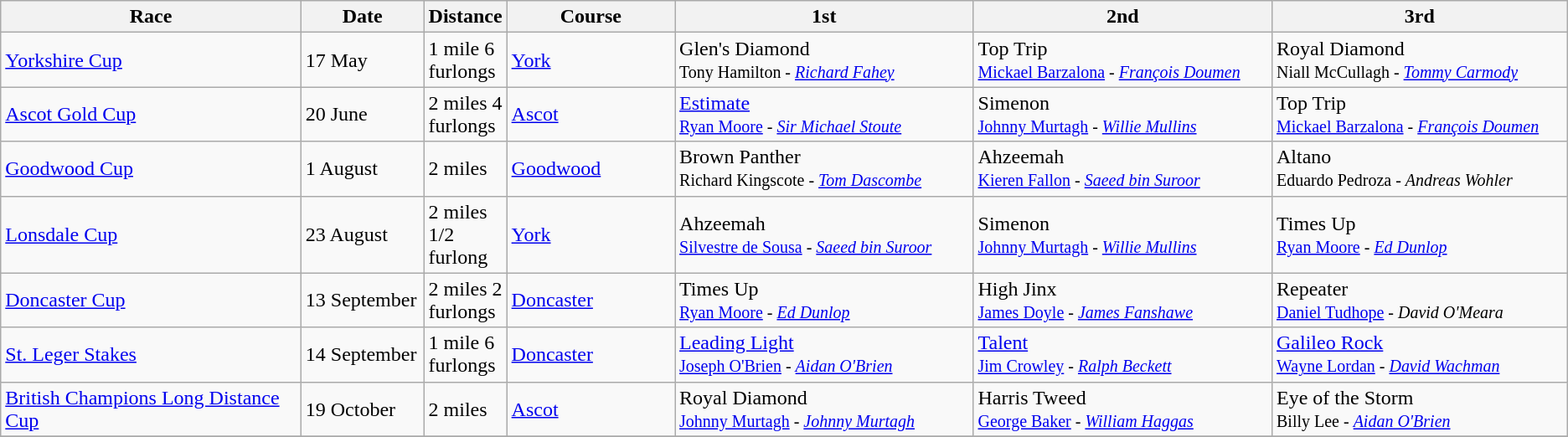<table class="wikitable sortable">
<tr>
<th width=300>Race</th>
<th width=100>Date</th>
<th width=50>Distance</th>
<th width=150>Course</th>
<th width=300>1st</th>
<th width=300>2nd</th>
<th width=300>3rd</th>
</tr>
<tr>
<td><a href='#'>Yorkshire Cup</a></td>
<td>17 May</td>
<td>1 mile 6 furlongs</td>
<td><a href='#'>York</a></td>
<td>Glen's Diamond<br><small>Tony Hamilton - <em><a href='#'>Richard Fahey</a></em></small></td>
<td>Top Trip<br><small><a href='#'>Mickael Barzalona</a> - <em><a href='#'>François Doumen</a></em></small></td>
<td>Royal Diamond<br><small>Niall McCullagh - <em><a href='#'>Tommy Carmody</a></em></small></td>
</tr>
<tr>
<td><a href='#'>Ascot Gold Cup</a></td>
<td>20 June</td>
<td>2 miles 4 furlongs</td>
<td><a href='#'>Ascot</a></td>
<td><a href='#'>Estimate</a><br><small><a href='#'>Ryan Moore</a> - <em><a href='#'>Sir Michael Stoute</a></em></small></td>
<td>Simenon<br><small><a href='#'>Johnny Murtagh</a> - <em><a href='#'>Willie Mullins</a></em></small></td>
<td>Top Trip<br><small><a href='#'>Mickael Barzalona</a> - <em><a href='#'>François Doumen</a></em></small></td>
</tr>
<tr>
<td><a href='#'>Goodwood Cup</a></td>
<td>1 August</td>
<td>2 miles</td>
<td><a href='#'>Goodwood</a></td>
<td>Brown Panther<br><small>Richard Kingscote - <em><a href='#'>Tom Dascombe</a></em></small></td>
<td>Ahzeemah<br><small><a href='#'>Kieren Fallon</a> - <em><a href='#'>Saeed bin Suroor</a></em></small></td>
<td>Altano<br><small>Eduardo Pedroza - <em>Andreas Wohler</em></small></td>
</tr>
<tr>
<td><a href='#'>Lonsdale Cup</a></td>
<td>23 August</td>
<td>2 miles 1/2 furlong</td>
<td><a href='#'>York</a></td>
<td>Ahzeemah<br><small><a href='#'>Silvestre de Sousa</a> - <em><a href='#'>Saeed bin Suroor</a></em></small></td>
<td>Simenon<br><small><a href='#'>Johnny Murtagh</a> - <em><a href='#'>Willie Mullins</a></em></small></td>
<td>Times Up<br><small><a href='#'>Ryan Moore</a> - <em><a href='#'>Ed Dunlop</a></em></small></td>
</tr>
<tr>
<td><a href='#'>Doncaster Cup</a></td>
<td>13 September</td>
<td>2 miles 2 furlongs</td>
<td><a href='#'>Doncaster</a></td>
<td>Times Up<br><small><a href='#'>Ryan Moore</a> - <em><a href='#'>Ed Dunlop</a></em></small></td>
<td>High Jinx<br><small><a href='#'>James Doyle</a> - <em><a href='#'>James Fanshawe</a></em></small></td>
<td>Repeater<br><small><a href='#'>Daniel Tudhope</a> - <em>David O'Meara</em></small></td>
</tr>
<tr>
<td><a href='#'>St. Leger Stakes</a></td>
<td>14 September</td>
<td>1 mile 6 furlongs</td>
<td><a href='#'>Doncaster</a></td>
<td><a href='#'>Leading Light</a><br><small><a href='#'>Joseph O'Brien</a> - <em><a href='#'>Aidan O'Brien</a></em></small></td>
<td><a href='#'>Talent</a><br><small><a href='#'>Jim Crowley</a> - <em><a href='#'>Ralph Beckett</a></em></small></td>
<td><a href='#'>Galileo Rock</a><br><small><a href='#'>Wayne Lordan</a> - <em><a href='#'>David Wachman</a></em></small></td>
</tr>
<tr>
<td><a href='#'>British Champions Long Distance Cup</a></td>
<td>19 October</td>
<td>2 miles</td>
<td><a href='#'>Ascot</a></td>
<td>Royal Diamond<br><small><a href='#'>Johnny Murtagh</a> - <em><a href='#'>Johnny Murtagh</a></em></small></td>
<td>Harris Tweed<br><small><a href='#'>George Baker</a> - <em><a href='#'>William Haggas</a></em></small></td>
<td>Eye of the Storm<br><small>Billy Lee - <em><a href='#'>Aidan O'Brien</a></em></small></td>
</tr>
<tr>
</tr>
</table>
